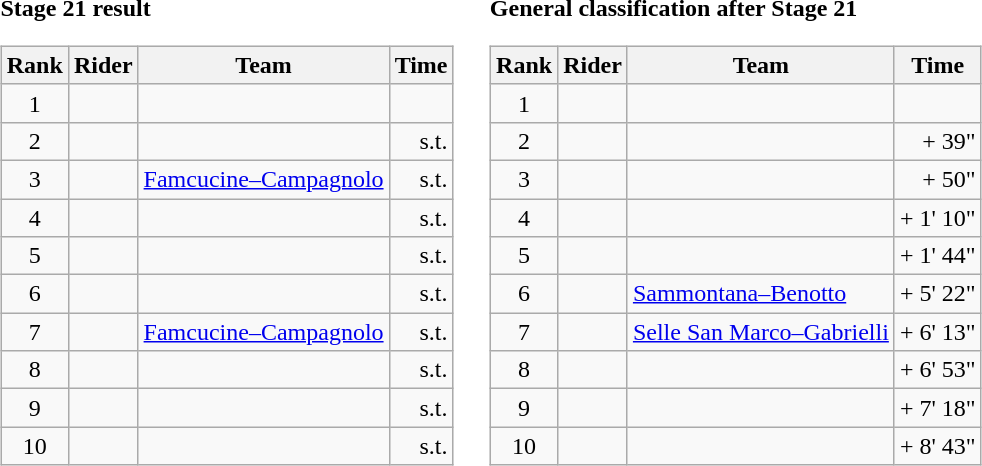<table>
<tr>
<td><strong>Stage 21 result</strong><br><table class="wikitable">
<tr>
<th scope="col">Rank</th>
<th scope="col">Rider</th>
<th scope="col">Team</th>
<th scope="col">Time</th>
</tr>
<tr>
<td style="text-align:center;">1</td>
<td></td>
<td></td>
<td style="text-align:right;"></td>
</tr>
<tr>
<td style="text-align:center;">2</td>
<td></td>
<td></td>
<td style="text-align:right;">s.t.</td>
</tr>
<tr>
<td style="text-align:center;">3</td>
<td></td>
<td><a href='#'>Famcucine–Campagnolo</a></td>
<td style="text-align:right;">s.t.</td>
</tr>
<tr>
<td style="text-align:center;">4</td>
<td></td>
<td></td>
<td style="text-align:right;">s.t.</td>
</tr>
<tr>
<td style="text-align:center;">5</td>
<td></td>
<td></td>
<td style="text-align:right;">s.t.</td>
</tr>
<tr>
<td style="text-align:center;">6</td>
<td></td>
<td></td>
<td style="text-align:right;">s.t.</td>
</tr>
<tr>
<td style="text-align:center;">7</td>
<td></td>
<td><a href='#'>Famcucine–Campagnolo</a></td>
<td style="text-align:right;">s.t.</td>
</tr>
<tr>
<td style="text-align:center;">8</td>
<td></td>
<td></td>
<td style="text-align:right;">s.t.</td>
</tr>
<tr>
<td style="text-align:center;">9</td>
<td></td>
<td></td>
<td style="text-align:right;">s.t.</td>
</tr>
<tr>
<td style="text-align:center;">10</td>
<td></td>
<td></td>
<td style="text-align:right;">s.t.</td>
</tr>
</table>
</td>
<td></td>
<td><strong>General classification after Stage 21</strong><br><table class="wikitable">
<tr>
<th scope="col">Rank</th>
<th scope="col">Rider</th>
<th scope="col">Team</th>
<th scope="col">Time</th>
</tr>
<tr>
<td style="text-align:center;">1</td>
<td></td>
<td></td>
<td style="text-align:right;"></td>
</tr>
<tr>
<td style="text-align:center;">2</td>
<td></td>
<td></td>
<td style="text-align:right;">+ 39"</td>
</tr>
<tr>
<td style="text-align:center;">3</td>
<td></td>
<td></td>
<td style="text-align:right;">+ 50"</td>
</tr>
<tr>
<td style="text-align:center;">4</td>
<td></td>
<td></td>
<td style="text-align:right;">+ 1' 10"</td>
</tr>
<tr>
<td style="text-align:center;">5</td>
<td></td>
<td></td>
<td style="text-align:right;">+ 1' 44"</td>
</tr>
<tr>
<td style="text-align:center;">6</td>
<td></td>
<td><a href='#'>Sammontana–Benotto</a></td>
<td style="text-align:right;">+ 5' 22"</td>
</tr>
<tr>
<td style="text-align:center;">7</td>
<td></td>
<td><a href='#'>Selle San Marco–Gabrielli</a></td>
<td style="text-align:right;">+ 6' 13"</td>
</tr>
<tr>
<td style="text-align:center;">8</td>
<td></td>
<td></td>
<td style="text-align:right;">+ 6' 53"</td>
</tr>
<tr>
<td style="text-align:center;">9</td>
<td></td>
<td></td>
<td style="text-align:right;">+ 7' 18"</td>
</tr>
<tr>
<td style="text-align:center;">10</td>
<td></td>
<td></td>
<td style="text-align:right;">+ 8' 43"</td>
</tr>
</table>
</td>
</tr>
</table>
